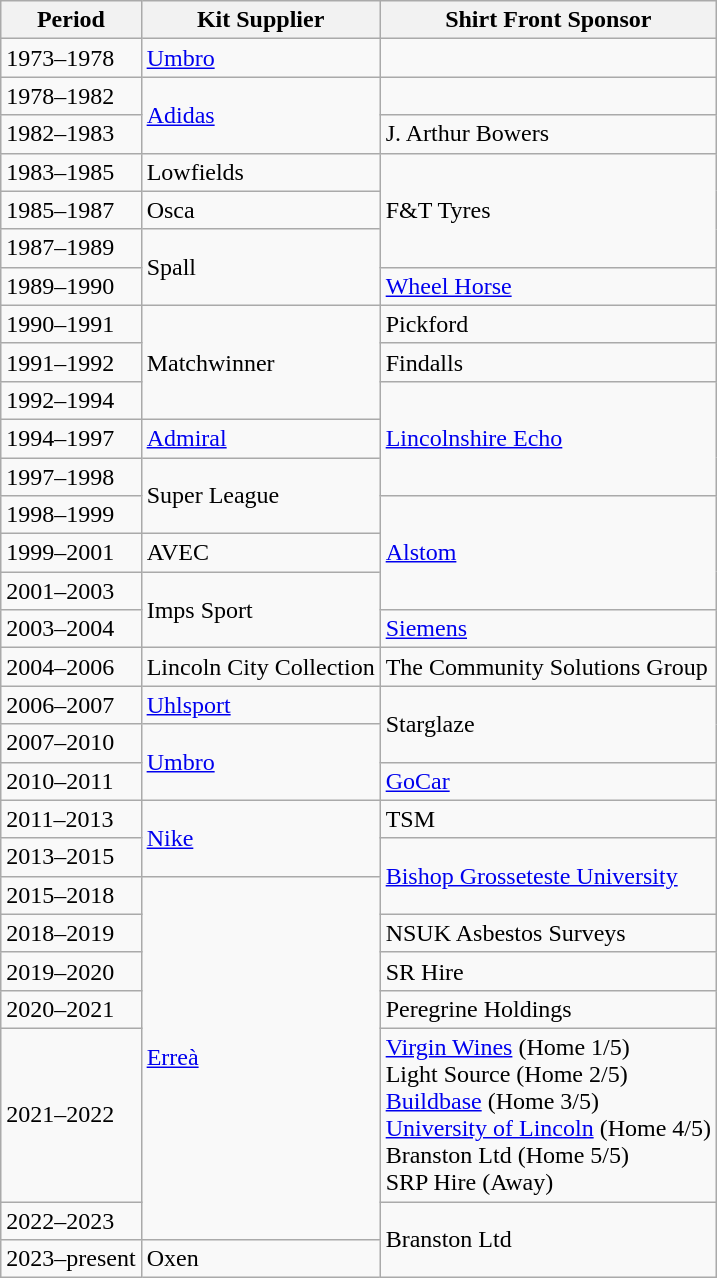<table class="wikitable">
<tr>
<th>Period</th>
<th>Kit Supplier</th>
<th>Shirt Front Sponsor</th>
</tr>
<tr>
<td>1973–1978</td>
<td><a href='#'>Umbro</a></td>
<td></td>
</tr>
<tr>
<td>1978–1982</td>
<td rowspan="2"><a href='#'>Adidas</a></td>
<td></td>
</tr>
<tr>
<td>1982–1983</td>
<td>J. Arthur Bowers</td>
</tr>
<tr>
<td>1983–1985</td>
<td>Lowfields</td>
<td rowspan="3">F&T Tyres</td>
</tr>
<tr>
<td>1985–1987</td>
<td>Osca</td>
</tr>
<tr>
<td>1987–1989</td>
<td rowspan="2">Spall</td>
</tr>
<tr>
<td>1989–1990</td>
<td><a href='#'>Wheel Horse</a></td>
</tr>
<tr>
<td>1990–1991</td>
<td rowspan="3">Matchwinner</td>
<td>Pickford</td>
</tr>
<tr>
<td>1991–1992</td>
<td>Findalls</td>
</tr>
<tr>
<td>1992–1994</td>
<td rowspan="3"><a href='#'>Lincolnshire Echo</a></td>
</tr>
<tr>
<td>1994–1997</td>
<td><a href='#'>Admiral</a></td>
</tr>
<tr>
<td>1997–1998</td>
<td rowspan="2">Super League</td>
</tr>
<tr>
<td>1998–1999</td>
<td rowspan="3"><a href='#'>Alstom</a></td>
</tr>
<tr>
<td>1999–2001</td>
<td>AVEC</td>
</tr>
<tr>
<td>2001–2003</td>
<td rowspan="2">Imps Sport</td>
</tr>
<tr>
<td>2003–2004</td>
<td><a href='#'>Siemens</a></td>
</tr>
<tr>
<td>2004–2006</td>
<td>Lincoln City Collection</td>
<td>The Community Solutions Group</td>
</tr>
<tr>
<td>2006–2007</td>
<td><a href='#'>Uhlsport</a></td>
<td rowspan="2">Starglaze</td>
</tr>
<tr>
<td>2007–2010</td>
<td rowspan="2"><a href='#'>Umbro</a></td>
</tr>
<tr>
<td>2010–2011</td>
<td><a href='#'>GoCar</a></td>
</tr>
<tr>
<td>2011–2013</td>
<td rowspan="2"><a href='#'>Nike</a></td>
<td>TSM</td>
</tr>
<tr>
<td>2013–2015</td>
<td rowspan="2"><a href='#'>Bishop Grosseteste University</a></td>
</tr>
<tr>
<td>2015–2018</td>
<td rowspan="6"><a href='#'>Erreà</a></td>
</tr>
<tr>
<td>2018–2019</td>
<td>NSUK Asbestos Surveys</td>
</tr>
<tr>
<td>2019–2020</td>
<td>SR Hire</td>
</tr>
<tr>
<td>2020–2021</td>
<td>Peregrine Holdings</td>
</tr>
<tr>
<td>2021–2022</td>
<td><a href='#'>Virgin Wines</a> (Home 1/5) <br> Light Source (Home 2/5) <br> <a href='#'>Buildbase</a> (Home 3/5) <br> <a href='#'>University of Lincoln</a> (Home 4/5) <br> Branston Ltd (Home 5/5) <br> SRP Hire (Away)</td>
</tr>
<tr>
<td>2022–2023</td>
<td rowspan="2">Branston Ltd</td>
</tr>
<tr>
<td>2023–present</td>
<td>Oxen</td>
</tr>
</table>
